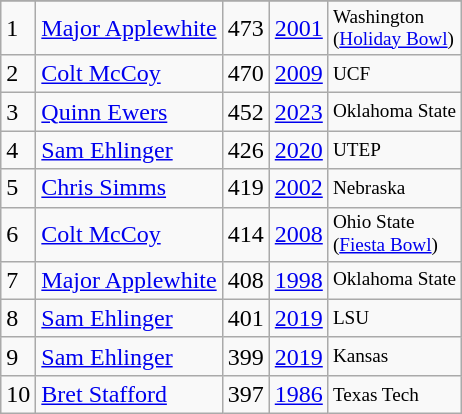<table class="wikitable">
<tr>
</tr>
<tr>
<td>1</td>
<td><a href='#'>Major Applewhite</a></td>
<td>473</td>
<td><a href='#'>2001</a></td>
<td style="font-size:80%;">Washington<br>(<a href='#'>Holiday Bowl</a>)</td>
</tr>
<tr>
<td>2</td>
<td><a href='#'>Colt McCoy</a></td>
<td>470</td>
<td><a href='#'>2009</a></td>
<td style="font-size:80%;">UCF</td>
</tr>
<tr>
<td>3</td>
<td><a href='#'>Quinn Ewers</a></td>
<td>452</td>
<td><a href='#'>2023</a></td>
<td style="font-size:80%;">Oklahoma State</td>
</tr>
<tr>
<td>4</td>
<td><a href='#'>Sam Ehlinger</a></td>
<td>426</td>
<td><a href='#'>2020</a></td>
<td style="font-size:80%;">UTEP</td>
</tr>
<tr>
<td>5</td>
<td><a href='#'>Chris Simms</a></td>
<td>419</td>
<td><a href='#'>2002</a></td>
<td style="font-size:80%;">Nebraska</td>
</tr>
<tr>
<td>6</td>
<td><a href='#'>Colt McCoy</a></td>
<td>414</td>
<td><a href='#'>2008</a></td>
<td style="font-size:80%;">Ohio State<br>(<a href='#'>Fiesta Bowl</a>)</td>
</tr>
<tr>
<td>7</td>
<td><a href='#'>Major Applewhite</a></td>
<td>408</td>
<td><a href='#'>1998</a></td>
<td style="font-size:80%;">Oklahoma State</td>
</tr>
<tr>
<td>8</td>
<td><a href='#'>Sam Ehlinger</a></td>
<td>401</td>
<td><a href='#'>2019</a></td>
<td style="font-size:80%; ">LSU</td>
</tr>
<tr>
<td>9</td>
<td><a href='#'>Sam Ehlinger</a></td>
<td>399</td>
<td><a href='#'>2019</a></td>
<td style="font-size:80%; ">Kansas</td>
</tr>
<tr>
<td>10</td>
<td><a href='#'>Bret Stafford</a></td>
<td>397</td>
<td><a href='#'>1986</a></td>
<td style="font-size:80%; ">Texas Tech</td>
</tr>
</table>
